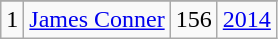<table class="wikitable">
<tr>
</tr>
<tr>
<td>1</td>
<td><a href='#'>James Conner</a></td>
<td><abbr>156</abbr></td>
<td><a href='#'>2014</a></td>
</tr>
</table>
